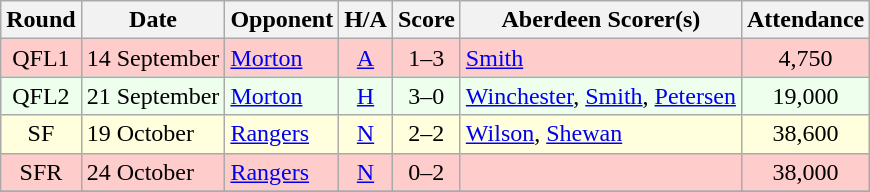<table class="wikitable" style="text-align:center">
<tr>
<th>Round</th>
<th>Date</th>
<th>Opponent</th>
<th>H/A</th>
<th>Score</th>
<th>Aberdeen Scorer(s)</th>
<th>Attendance</th>
</tr>
<tr bgcolor=#FFCCCC>
<td>QFL1</td>
<td align=left>14 September</td>
<td align=left><a href='#'>Morton</a></td>
<td><a href='#'>A</a></td>
<td>1–3</td>
<td align=left><a href='#'>Smith</a></td>
<td>4,750</td>
</tr>
<tr bgcolor=#EEFFEE>
<td>QFL2</td>
<td align=left>21 September</td>
<td align=left><a href='#'>Morton</a></td>
<td><a href='#'>H</a></td>
<td>3–0</td>
<td align=left><a href='#'>Winchester</a>, <a href='#'>Smith</a>, <a href='#'>Petersen</a></td>
<td>19,000</td>
</tr>
<tr bgcolor=#FFFFDD>
<td>SF</td>
<td align=left>19 October</td>
<td align=left><a href='#'>Rangers</a></td>
<td><a href='#'>N</a></td>
<td>2–2</td>
<td align=left><a href='#'>Wilson</a>, <a href='#'>Shewan</a></td>
<td>38,600</td>
</tr>
<tr bgcolor=#FFCCCC>
<td>SFR</td>
<td align=left>24 October</td>
<td align=left><a href='#'>Rangers</a></td>
<td><a href='#'>N</a></td>
<td>0–2</td>
<td align=left></td>
<td>38,000</td>
</tr>
<tr>
</tr>
</table>
